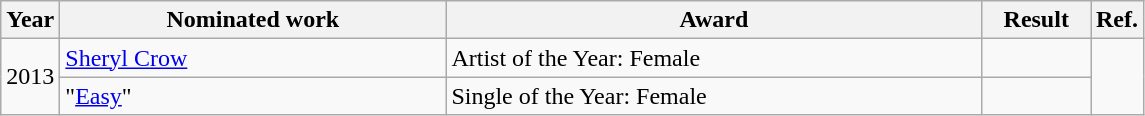<table class="wikitable">
<tr>
<th>Year</th>
<th width="250">Nominated work</th>
<th width="350">Award</th>
<th width="65">Result</th>
<th>Ref.</th>
</tr>
<tr>
<td align="center" rowspan=2>2013</td>
<td><a href='#'>Sheryl Crow</a></td>
<td>Artist of the Year: Female</td>
<td></td>
<td align="center" rowspan=2></td>
</tr>
<tr>
<td>"<a href='#'>Easy</a>"</td>
<td>Single of the Year: Female</td>
<td></td>
</tr>
</table>
